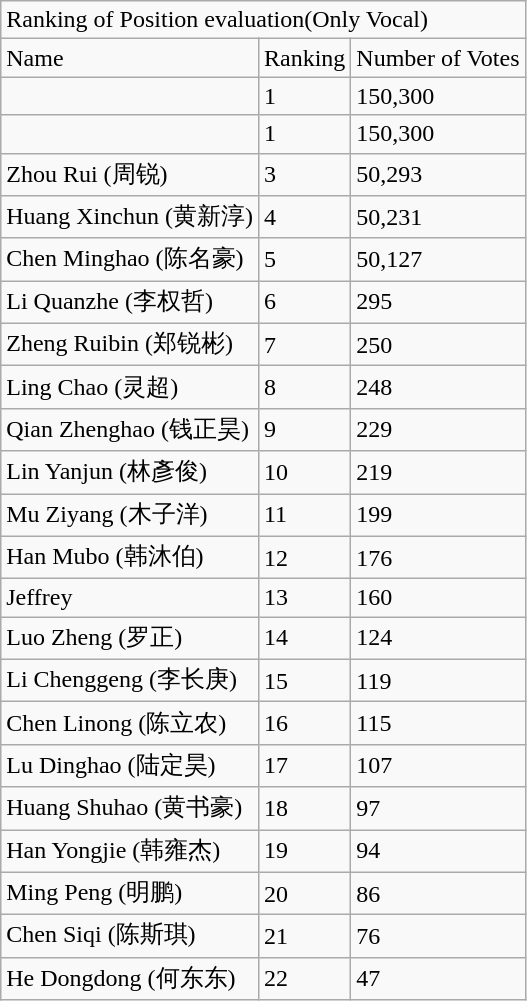<table class="wikitable">
<tr>
<td colspan="3">Ranking of Position evaluation(Only Vocal)</td>
</tr>
<tr>
<td>Name</td>
<td>Ranking</td>
<td>Number of Votes</td>
</tr>
<tr>
<td></td>
<td>1</td>
<td>150,300</td>
</tr>
<tr>
<td></td>
<td>1</td>
<td>150,300</td>
</tr>
<tr>
<td>Zhou Rui (周锐)</td>
<td>3</td>
<td>50,293</td>
</tr>
<tr>
<td>Huang Xinchun (黄新淳)</td>
<td>4</td>
<td>50,231</td>
</tr>
<tr>
<td>Chen Minghao (陈名豪)</td>
<td>5</td>
<td>50,127</td>
</tr>
<tr>
<td>Li Quanzhe (李权哲)</td>
<td>6</td>
<td>295</td>
</tr>
<tr>
<td>Zheng Ruibin (郑锐彬)</td>
<td>7</td>
<td>250</td>
</tr>
<tr>
<td>Ling Chao (灵超)</td>
<td>8</td>
<td>248</td>
</tr>
<tr>
<td>Qian Zhenghao (钱正昊)</td>
<td>9</td>
<td>229</td>
</tr>
<tr>
<td>Lin Yanjun (林彥俊)</td>
<td>10</td>
<td>219</td>
</tr>
<tr>
<td>Mu Ziyang (木子洋)</td>
<td>11</td>
<td>199</td>
</tr>
<tr>
<td>Han Mubo (韩沐伯)</td>
<td>12</td>
<td>176</td>
</tr>
<tr>
<td>Jeffrey</td>
<td>13</td>
<td>160</td>
</tr>
<tr>
<td>Luo Zheng (罗正)</td>
<td>14</td>
<td>124</td>
</tr>
<tr>
<td>Li Chenggeng (李长庚)</td>
<td>15</td>
<td>119</td>
</tr>
<tr>
<td>Chen Linong (陈立农)</td>
<td>16</td>
<td>115</td>
</tr>
<tr>
<td>Lu Dinghao (陆定昊)</td>
<td>17</td>
<td>107</td>
</tr>
<tr>
<td>Huang Shuhao (黄书豪)</td>
<td>18</td>
<td>97</td>
</tr>
<tr>
<td>Han Yongjie (韩雍杰)</td>
<td>19</td>
<td>94</td>
</tr>
<tr>
<td>Ming Peng (明鹏)</td>
<td>20</td>
<td>86</td>
</tr>
<tr>
<td>Chen Siqi (陈斯琪)</td>
<td>21</td>
<td>76</td>
</tr>
<tr>
<td>He Dongdong (何东东)</td>
<td>22</td>
<td>47</td>
</tr>
</table>
